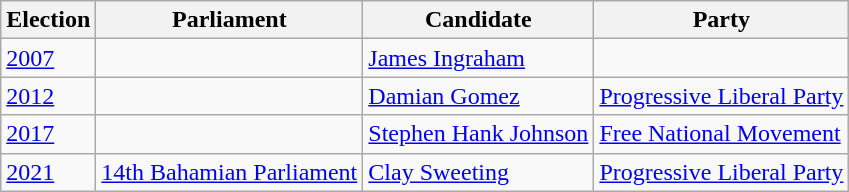<table class="wikitable">
<tr>
<th>Election</th>
<th>Parliament</th>
<th>Candidate</th>
<th>Party</th>
</tr>
<tr>
<td><a href='#'>2007</a></td>
<td></td>
<td><a href='#'>James Ingraham</a></td>
<td></td>
</tr>
<tr>
<td><a href='#'>2012</a></td>
<td></td>
<td><a href='#'>Damian Gomez</a></td>
<td><a href='#'>Progressive Liberal Party</a></td>
</tr>
<tr>
<td><a href='#'>2017</a></td>
<td></td>
<td><a href='#'>Stephen Hank Johnson</a></td>
<td><a href='#'>Free National Movement</a></td>
</tr>
<tr>
<td><a href='#'>2021</a></td>
<td><a href='#'>14th Bahamian Parliament</a></td>
<td><a href='#'>Clay Sweeting</a></td>
<td><a href='#'>Progressive Liberal Party</a></td>
</tr>
</table>
